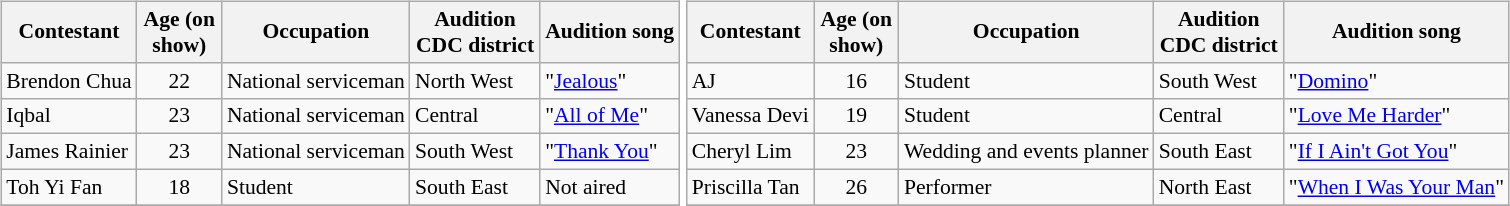<table>
<tr>
<td><br><table class="wikitable" style="margin:0; font-size:90%;">
<tr>
<th>Contestant</th>
<th style="width:50px;">Age (on show)</th>
<th>Occupation</th>
<th style="width:80px;">Audition CDC district</th>
<th>Audition song</th>
</tr>
<tr>
<td>Brendon Chua</td>
<td style="text-align:center;">22</td>
<td>National serviceman</td>
<td>North West</td>
<td>"<a href='#'>Jealous</a>"</td>
</tr>
<tr>
<td>Iqbal</td>
<td style="text-align:center;">23</td>
<td>National serviceman</td>
<td>Central</td>
<td>"<a href='#'>All of Me</a>"</td>
</tr>
<tr>
<td>James Rainier</td>
<td style="text-align:center;">23</td>
<td>National serviceman</td>
<td>South West</td>
<td>"<a href='#'>Thank You</a>"</td>
</tr>
<tr>
<td>Toh Yi Fan</td>
<td style="text-align:center;">18</td>
<td>Student</td>
<td>South East</td>
<td>Not aired</td>
</tr>
<tr>
</tr>
</table>
</td>
<td><br><table class="wikitable" style="margin:0; font-size:90%;">
<tr>
<th>Contestant</th>
<th style="width:50px;">Age (on show)</th>
<th>Occupation</th>
<th style="width:80px;">Audition CDC district</th>
<th>Audition song</th>
</tr>
<tr>
<td>AJ</td>
<td style="text-align:center;">16</td>
<td>Student</td>
<td>South West</td>
<td>"<a href='#'>Domino</a>"</td>
</tr>
<tr>
<td>Vanessa Devi</td>
<td style="text-align:center;">19</td>
<td>Student</td>
<td>Central</td>
<td>"<a href='#'>Love Me Harder</a>"</td>
</tr>
<tr>
<td>Cheryl Lim</td>
<td style="text-align:center;">23</td>
<td>Wedding and events planner</td>
<td>South East</td>
<td>"<a href='#'>If I Ain't Got You</a>"</td>
</tr>
<tr>
<td>Priscilla Tan</td>
<td style="text-align:center;">26</td>
<td>Performer</td>
<td>North East</td>
<td>"<a href='#'>When I Was Your Man</a>"</td>
</tr>
<tr>
</tr>
</table>
</td>
</tr>
</table>
